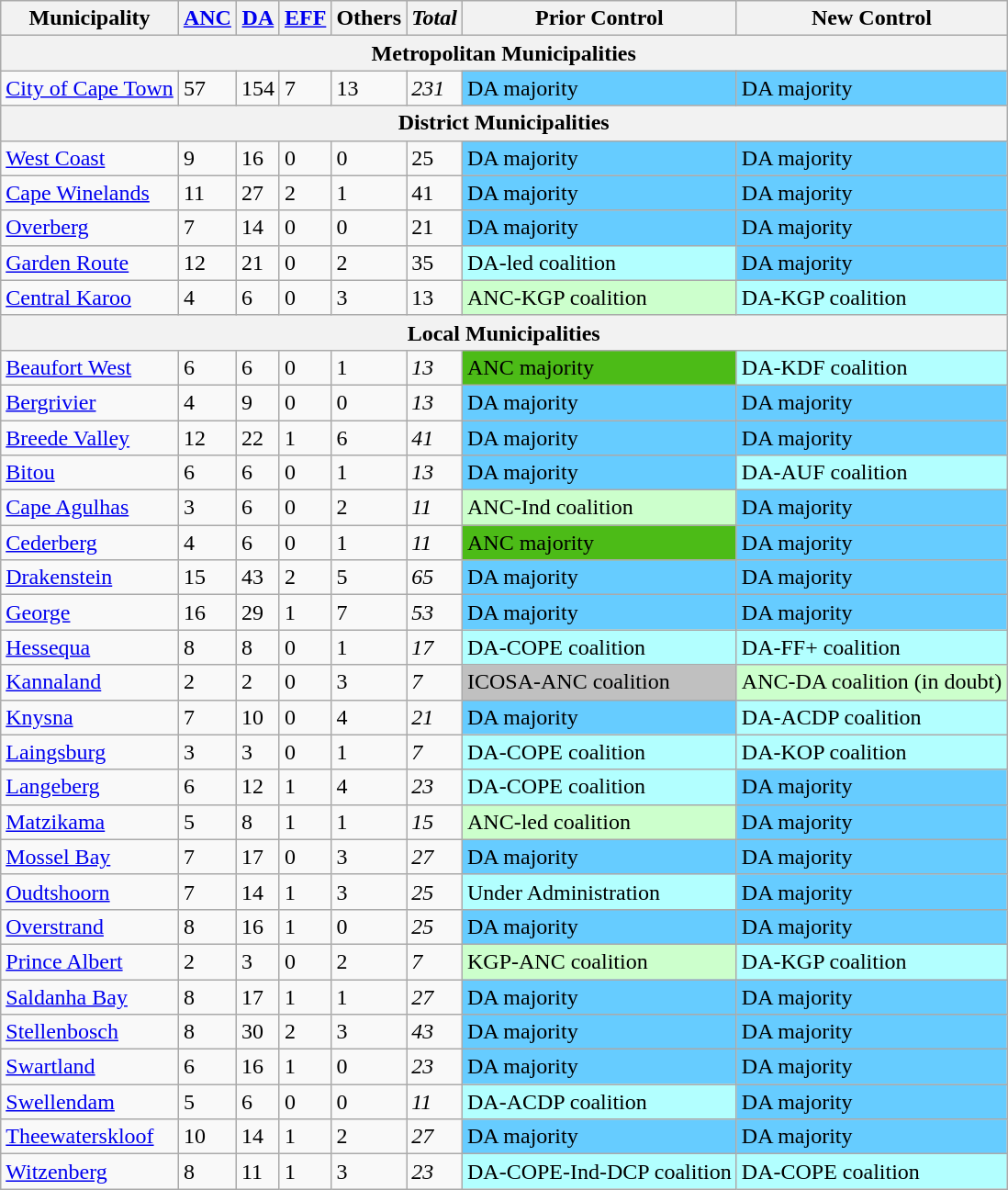<table class="wikitable">
<tr>
<th>Municipality</th>
<th><a href='#'>ANC</a></th>
<th><a href='#'>DA</a></th>
<th><a href='#'>EFF</a></th>
<th>Others</th>
<th><em>Total</em></th>
<th>Prior Control</th>
<th>New Control</th>
</tr>
<tr>
<th colspan="8">Metropolitan Municipalities</th>
</tr>
<tr>
<td><a href='#'>City of Cape Town</a></td>
<td>57</td>
<td>154</td>
<td>7</td>
<td>13</td>
<td><em>231</em></td>
<td style="background:#6cf;">DA majority</td>
<td style="background:#6cf;">DA majority</td>
</tr>
<tr>
<th colspan="8">District Municipalities</th>
</tr>
<tr>
<td><a href='#'>West Coast</a></td>
<td>9</td>
<td>16</td>
<td>0</td>
<td>0</td>
<td>25</td>
<td style="background:#6cf;">DA majority</td>
<td style="background:#6cf;">DA majority</td>
</tr>
<tr>
<td><a href='#'>Cape Winelands</a></td>
<td>11</td>
<td>27</td>
<td>2</td>
<td>1</td>
<td>41</td>
<td style="background:#6cf;">DA majority</td>
<td style="background:#6cf;">DA majority</td>
</tr>
<tr>
<td><a href='#'>Overberg</a></td>
<td>7</td>
<td>14</td>
<td>0</td>
<td>0</td>
<td>21</td>
<td style="background:#6cf;">DA majority</td>
<td style="background:#6cf;">DA majority</td>
</tr>
<tr>
<td><a href='#'>Garden Route</a></td>
<td>12</td>
<td>21</td>
<td>0</td>
<td>2</td>
<td>35</td>
<td style="background:#B2FFFF;">DA-led coalition</td>
<td style="background:#6cf;">DA majority</td>
</tr>
<tr>
<td><a href='#'>Central Karoo</a></td>
<td>4</td>
<td>6</td>
<td>0</td>
<td>3</td>
<td>13</td>
<td style="background:#cfc;">ANC-KGP coalition</td>
<td style="background:#B2FFFF;">DA-KGP coalition</td>
</tr>
<tr>
<th colspan="8">Local Municipalities</th>
</tr>
<tr>
<td><a href='#'>Beaufort West</a></td>
<td>6</td>
<td>6</td>
<td>0</td>
<td>1</td>
<td><em>13</em></td>
<td style="background:#4CBB17">ANC majority</td>
<td style="background:#B2FFFF;">DA-KDF coalition</td>
</tr>
<tr>
<td><a href='#'>Bergrivier</a></td>
<td>4</td>
<td>9</td>
<td>0</td>
<td>0</td>
<td><em>13</em></td>
<td style="background:#6cf;">DA majority</td>
<td style="background:#6cf;">DA majority</td>
</tr>
<tr>
<td><a href='#'>Breede Valley</a></td>
<td>12</td>
<td>22</td>
<td>1</td>
<td>6</td>
<td><em>41</em></td>
<td style="background:#6cf;">DA majority</td>
<td style="background:#6cf;">DA majority</td>
</tr>
<tr>
<td><a href='#'>Bitou</a></td>
<td>6</td>
<td>6</td>
<td>0</td>
<td>1</td>
<td><em>13</em></td>
<td style="background:#6cf;">DA majority</td>
<td style="background:#B2FFFF;">DA-AUF coalition</td>
</tr>
<tr>
<td><a href='#'>Cape Agulhas</a></td>
<td>3</td>
<td>6</td>
<td>0</td>
<td>2</td>
<td><em>11</em></td>
<td style="background:#cfc">ANC-Ind coalition</td>
<td style="background:#6cf;">DA majority</td>
</tr>
<tr>
<td><a href='#'>Cederberg</a></td>
<td>4</td>
<td>6</td>
<td>0</td>
<td>1</td>
<td><em>11</em></td>
<td style="background:#4CBB17">ANC majority</td>
<td style="background:#6cf;">DA majority</td>
</tr>
<tr>
<td><a href='#'>Drakenstein</a></td>
<td>15</td>
<td>43</td>
<td>2</td>
<td>5</td>
<td><em>65</em></td>
<td style="background:#6cf;">DA majority</td>
<td style="background:#6cf;">DA majority</td>
</tr>
<tr>
<td><a href='#'>George</a></td>
<td>16</td>
<td>29</td>
<td>1</td>
<td>7</td>
<td><em>53</em></td>
<td style="background:#6cf;">DA majority</td>
<td style="background:#6cf;">DA majority</td>
</tr>
<tr>
<td><a href='#'>Hessequa</a></td>
<td>8</td>
<td>8</td>
<td>0</td>
<td>1</td>
<td><em>17</em></td>
<td style="background:#B2FFFF;">DA-COPE coalition</td>
<td style="background:#B2FFFF;">DA-FF+ coalition</td>
</tr>
<tr>
<td><a href='#'>Kannaland</a></td>
<td>2</td>
<td>2</td>
<td>0</td>
<td>3</td>
<td><em>7</em></td>
<td style="background:silver;">ICOSA-ANC coalition</td>
<td style="background:#cfc;">ANC-DA coalition (in doubt)</td>
</tr>
<tr>
<td><a href='#'>Knysna</a></td>
<td>7</td>
<td>10</td>
<td>0</td>
<td>4</td>
<td><em>21</em></td>
<td style="background:#6cf">DA majority</td>
<td style="background:#B2FFFF;">DA-ACDP coalition</td>
</tr>
<tr>
<td><a href='#'>Laingsburg</a></td>
<td>3</td>
<td>3</td>
<td>0</td>
<td>1</td>
<td><em>7</em></td>
<td style="background:#B2FFFF;">DA-COPE coalition</td>
<td style="background:#B2FFFF;">DA-KOP coalition</td>
</tr>
<tr>
<td><a href='#'>Langeberg</a></td>
<td>6</td>
<td>12</td>
<td>1</td>
<td>4</td>
<td><em>23</em></td>
<td style="background:#B2FFFF">DA-COPE coalition</td>
<td style="background:#6cf;">DA majority</td>
</tr>
<tr>
<td><a href='#'>Matzikama</a></td>
<td>5</td>
<td>8</td>
<td>1</td>
<td>1</td>
<td><em>15</em></td>
<td style="background:#cfc">ANC-led coalition</td>
<td style="background:#6cf;">DA majority</td>
</tr>
<tr>
<td><a href='#'>Mossel Bay</a></td>
<td>7</td>
<td>17</td>
<td>0</td>
<td>3</td>
<td><em>27</em></td>
<td style="background:#6cf;">DA majority</td>
<td style="background:#6cf;">DA majority</td>
</tr>
<tr>
<td><a href='#'>Oudtshoorn</a></td>
<td>7</td>
<td>14</td>
<td>1</td>
<td>3</td>
<td><em>25</em></td>
<td style="background:#B2FFFF">Under Administration</td>
<td style="background:#6cf;">DA majority</td>
</tr>
<tr>
<td><a href='#'>Overstrand</a></td>
<td>8</td>
<td>16</td>
<td>1</td>
<td>0</td>
<td><em>25</em></td>
<td style="background:#6cf;">DA majority</td>
<td style="background:#6cf;">DA majority</td>
</tr>
<tr>
<td><a href='#'>Prince Albert</a></td>
<td>2</td>
<td>3</td>
<td>0</td>
<td>2</td>
<td><em>7</em></td>
<td style="background:#cfc;">KGP-ANC coalition</td>
<td style="background:#B2FFFF;">DA-KGP coalition</td>
</tr>
<tr>
<td><a href='#'>Saldanha Bay</a></td>
<td>8</td>
<td>17</td>
<td>1</td>
<td>1</td>
<td><em>27</em></td>
<td style="background:#6cf;">DA majority</td>
<td style="background:#6cf;">DA majority</td>
</tr>
<tr>
<td><a href='#'>Stellenbosch</a></td>
<td>8</td>
<td>30</td>
<td>2</td>
<td>3</td>
<td><em>43</em></td>
<td style="background:#6cf;">DA majority</td>
<td style="background:#6cf;">DA majority</td>
</tr>
<tr>
<td><a href='#'>Swartland</a></td>
<td>6</td>
<td>16</td>
<td>1</td>
<td>0</td>
<td><em>23</em></td>
<td style="background:#6cf;">DA majority</td>
<td style="background:#6cf;">DA majority</td>
</tr>
<tr>
<td><a href='#'>Swellendam</a></td>
<td>5</td>
<td>6</td>
<td>0</td>
<td>0</td>
<td><em>11</em></td>
<td style="background:#B2FFFF">DA-ACDP coalition</td>
<td style="background:#6cf;">DA majority</td>
</tr>
<tr>
<td><a href='#'>Theewaterskloof</a></td>
<td>10</td>
<td>14</td>
<td>1</td>
<td>2</td>
<td><em>27</em></td>
<td style="background:#6cf;">DA majority</td>
<td style="background:#6cf;">DA majority</td>
</tr>
<tr>
<td><a href='#'>Witzenberg</a></td>
<td>8</td>
<td>11</td>
<td>1</td>
<td>3</td>
<td><em>23</em></td>
<td style="background:#B2FFFF;">DA-COPE-Ind-DCP coalition</td>
<td style="background:#B2FFFF;">DA-COPE coalition</td>
</tr>
</table>
